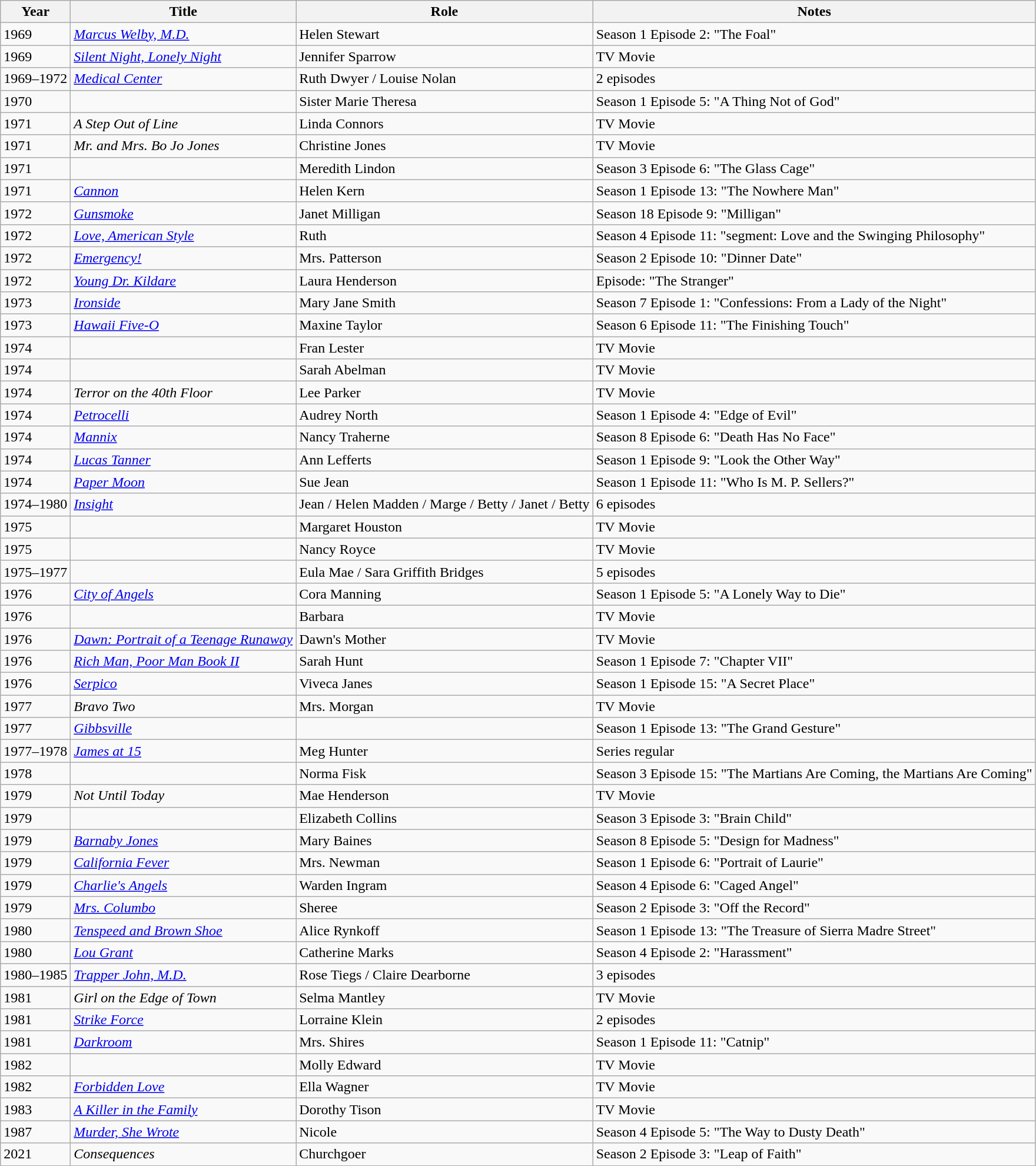<table class="wikitable sortable">
<tr>
<th>Year</th>
<th>Title</th>
<th>Role</th>
<th class="unsortable">Notes</th>
</tr>
<tr>
<td>1969</td>
<td><em><a href='#'>Marcus Welby, M.D.</a></em></td>
<td>Helen Stewart</td>
<td>Season 1 Episode 2: "The Foal"</td>
</tr>
<tr>
<td>1969</td>
<td><em><a href='#'>Silent Night, Lonely Night</a></em></td>
<td>Jennifer Sparrow</td>
<td>TV Movie</td>
</tr>
<tr>
<td>1969–1972</td>
<td><em><a href='#'>Medical Center</a></em></td>
<td>Ruth Dwyer / Louise Nolan</td>
<td>2 episodes</td>
</tr>
<tr>
<td>1970</td>
<td><em></em></td>
<td>Sister Marie Theresa</td>
<td>Season 1 Episode 5: "A Thing Not of God"</td>
</tr>
<tr>
<td>1971</td>
<td><em>A Step Out of Line</em></td>
<td>Linda Connors</td>
<td>TV Movie</td>
</tr>
<tr>
<td>1971</td>
<td><em>Mr. and Mrs. Bo Jo Jones</em></td>
<td>Christine Jones</td>
<td>TV Movie</td>
</tr>
<tr>
<td>1971</td>
<td><em></em></td>
<td>Meredith Lindon</td>
<td>Season 3 Episode 6: "The Glass Cage"</td>
</tr>
<tr>
<td>1971</td>
<td><em><a href='#'>Cannon</a></em></td>
<td>Helen Kern</td>
<td>Season 1 Episode 13: "The Nowhere Man"</td>
</tr>
<tr>
<td>1972</td>
<td><em><a href='#'>Gunsmoke</a></em></td>
<td>Janet Milligan</td>
<td>Season 18 Episode 9: "Milligan"</td>
</tr>
<tr>
<td>1972</td>
<td><em><a href='#'>Love, American Style</a></em></td>
<td>Ruth</td>
<td>Season 4 Episode 11: "segment: Love and the Swinging Philosophy"</td>
</tr>
<tr>
<td>1972</td>
<td><em><a href='#'>Emergency!</a></em></td>
<td>Mrs. Patterson</td>
<td>Season 2 Episode 10: "Dinner Date"</td>
</tr>
<tr>
<td>1972</td>
<td><em><a href='#'>Young Dr. Kildare</a></em></td>
<td>Laura Henderson</td>
<td>Episode: "The Stranger"</td>
</tr>
<tr>
<td>1973</td>
<td><em><a href='#'>Ironside</a></em></td>
<td>Mary Jane Smith</td>
<td>Season 7 Episode 1: "Confessions: From a Lady of the Night"</td>
</tr>
<tr>
<td>1973</td>
<td><em><a href='#'>Hawaii Five-O</a></em></td>
<td>Maxine Taylor</td>
<td>Season 6 Episode 11: "The Finishing Touch"</td>
</tr>
<tr>
<td>1974</td>
<td><em></em></td>
<td>Fran Lester</td>
<td>TV Movie</td>
</tr>
<tr>
<td>1974</td>
<td><em></em></td>
<td>Sarah Abelman</td>
<td>TV Movie</td>
</tr>
<tr>
<td>1974</td>
<td><em>Terror on the 40th Floor</em></td>
<td>Lee Parker</td>
<td>TV Movie</td>
</tr>
<tr>
<td>1974</td>
<td><em><a href='#'>Petrocelli</a></em></td>
<td>Audrey North</td>
<td>Season 1 Episode 4: "Edge of Evil"</td>
</tr>
<tr>
<td>1974</td>
<td><em><a href='#'>Mannix</a></em></td>
<td>Nancy Traherne</td>
<td>Season 8 Episode 6: "Death Has No Face"</td>
</tr>
<tr>
<td>1974</td>
<td><em><a href='#'>Lucas Tanner</a></em></td>
<td>Ann Lefferts</td>
<td>Season 1 Episode 9: "Look the Other Way"</td>
</tr>
<tr>
<td>1974</td>
<td><em><a href='#'>Paper Moon</a></em></td>
<td>Sue Jean</td>
<td>Season 1 Episode 11: "Who Is M. P. Sellers?"</td>
</tr>
<tr>
<td>1974–1980</td>
<td><em><a href='#'>Insight</a></em></td>
<td>Jean / Helen Madden / Marge / Betty / Janet / Betty</td>
<td>6 episodes</td>
</tr>
<tr>
<td>1975</td>
<td><em></em></td>
<td>Margaret Houston</td>
<td>TV Movie</td>
</tr>
<tr>
<td>1975</td>
<td><em></em></td>
<td>Nancy Royce</td>
<td>TV Movie</td>
</tr>
<tr>
<td>1975–1977</td>
<td><em></em></td>
<td>Eula Mae / Sara Griffith Bridges</td>
<td>5 episodes</td>
</tr>
<tr>
<td>1976</td>
<td><em><a href='#'>City of Angels</a></em></td>
<td>Cora Manning</td>
<td>Season 1 Episode 5: "A Lonely Way to Die"</td>
</tr>
<tr>
<td>1976</td>
<td><em></em></td>
<td>Barbara</td>
<td>TV Movie</td>
</tr>
<tr>
<td>1976</td>
<td><em><a href='#'>Dawn: Portrait of a Teenage Runaway</a></em></td>
<td>Dawn's Mother</td>
<td>TV Movie</td>
</tr>
<tr>
<td>1976</td>
<td><em><a href='#'>Rich Man, Poor Man Book II</a></em></td>
<td>Sarah Hunt</td>
<td>Season 1 Episode 7: "Chapter VII"</td>
</tr>
<tr>
<td>1976</td>
<td><em><a href='#'>Serpico</a></em></td>
<td>Viveca Janes</td>
<td>Season 1 Episode 15: "A Secret Place"</td>
</tr>
<tr>
<td>1977</td>
<td><em>Bravo Two</em></td>
<td>Mrs. Morgan</td>
<td>TV Movie</td>
</tr>
<tr>
<td>1977</td>
<td><em><a href='#'>Gibbsville</a></em></td>
<td></td>
<td>Season 1 Episode 13: "The Grand Gesture"</td>
</tr>
<tr>
<td>1977–1978</td>
<td><em><a href='#'>James at 15</a></em></td>
<td>Meg Hunter</td>
<td>Series regular</td>
</tr>
<tr>
<td>1978</td>
<td><em></em></td>
<td>Norma Fisk</td>
<td>Season 3 Episode 15: "The Martians Are Coming, the Martians Are Coming"</td>
</tr>
<tr>
<td>1979</td>
<td><em>Not Until Today</em></td>
<td>Mae Henderson</td>
<td>TV Movie</td>
</tr>
<tr>
<td>1979</td>
<td><em></em></td>
<td>Elizabeth Collins</td>
<td>Season 3 Episode 3: "Brain Child"</td>
</tr>
<tr>
<td>1979</td>
<td><em><a href='#'>Barnaby Jones</a></em></td>
<td>Mary Baines</td>
<td>Season 8 Episode 5: "Design for Madness"</td>
</tr>
<tr>
<td>1979</td>
<td><em><a href='#'>California Fever</a></em></td>
<td>Mrs. Newman</td>
<td>Season 1 Episode 6: "Portrait of Laurie"</td>
</tr>
<tr>
<td>1979</td>
<td><em><a href='#'>Charlie's Angels</a></em></td>
<td>Warden Ingram</td>
<td>Season 4 Episode 6: "Caged Angel"</td>
</tr>
<tr>
<td>1979</td>
<td><em><a href='#'>Mrs. Columbo</a></em></td>
<td>Sheree</td>
<td>Season 2 Episode 3: "Off the Record"</td>
</tr>
<tr>
<td>1980</td>
<td><em><a href='#'>Tenspeed and Brown Shoe</a></em></td>
<td>Alice Rynkoff</td>
<td>Season 1 Episode 13: "The Treasure of Sierra Madre Street"</td>
</tr>
<tr>
<td>1980</td>
<td><em><a href='#'>Lou Grant</a></em></td>
<td>Catherine Marks</td>
<td>Season 4 Episode 2: "Harassment"</td>
</tr>
<tr>
<td>1980–1985</td>
<td><em><a href='#'>Trapper John, M.D.</a></em></td>
<td>Rose Tiegs / Claire Dearborne</td>
<td>3 episodes</td>
</tr>
<tr>
<td>1981</td>
<td><em>Girl on the Edge of Town</em></td>
<td>Selma Mantley</td>
<td>TV Movie</td>
</tr>
<tr>
<td>1981</td>
<td><em><a href='#'>Strike Force</a></em></td>
<td>Lorraine Klein</td>
<td>2 episodes</td>
</tr>
<tr>
<td>1981</td>
<td><em><a href='#'>Darkroom</a></em></td>
<td>Mrs. Shires</td>
<td>Season 1 Episode 11: "Catnip"</td>
</tr>
<tr>
<td>1982</td>
<td><em></em></td>
<td>Molly Edward</td>
<td>TV Movie</td>
</tr>
<tr>
<td>1982</td>
<td><em><a href='#'>Forbidden Love</a></em></td>
<td>Ella Wagner</td>
<td>TV Movie</td>
</tr>
<tr>
<td>1983</td>
<td><em><a href='#'>A Killer in the Family</a></em></td>
<td>Dorothy Tison</td>
<td>TV Movie</td>
</tr>
<tr>
<td>1987</td>
<td><em><a href='#'>Murder, She Wrote</a></em></td>
<td>Nicole</td>
<td>Season 4 Episode 5: "The Way to Dusty Death"</td>
</tr>
<tr>
<td>2021</td>
<td><em>Consequences</em></td>
<td>Churchgoer</td>
<td>Season 2 Episode 3: "Leap of Faith"</td>
</tr>
<tr>
</tr>
</table>
